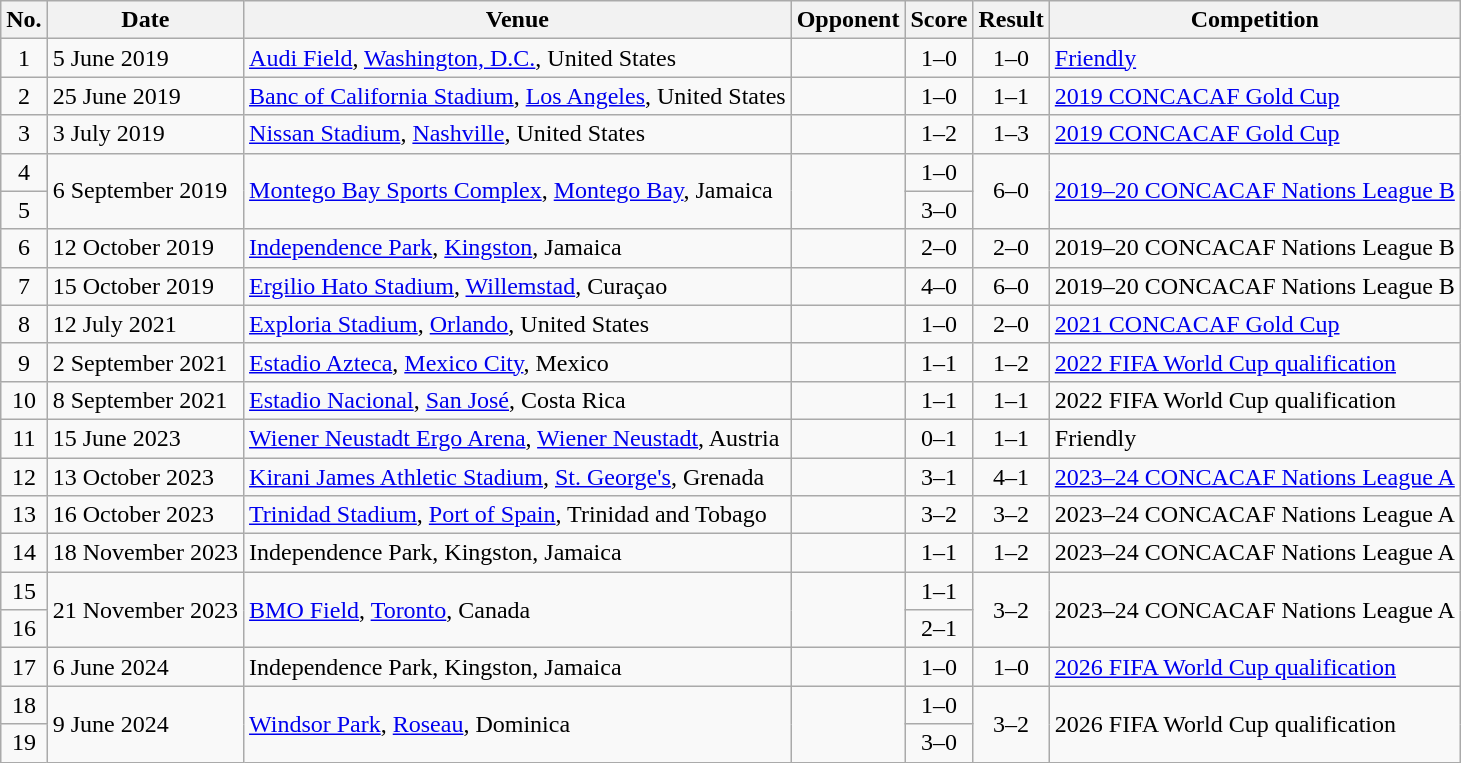<table class="wikitable sortable">
<tr>
<th scope="col">No.</th>
<th scope="col">Date</th>
<th scope="col">Venue</th>
<th scope="col">Opponent</th>
<th scope="col">Score</th>
<th scope="col">Result</th>
<th scope="col">Competition</th>
</tr>
<tr>
<td align="center">1</td>
<td>5 June 2019</td>
<td><a href='#'>Audi Field</a>, <a href='#'>Washington, D.C.</a>, United States</td>
<td></td>
<td align="center">1–0</td>
<td align="center">1–0</td>
<td><a href='#'>Friendly</a></td>
</tr>
<tr>
<td align="center">2</td>
<td>25 June 2019</td>
<td><a href='#'>Banc of California Stadium</a>, <a href='#'>Los Angeles</a>, United States</td>
<td></td>
<td align="center">1–0</td>
<td align="center">1–1</td>
<td><a href='#'>2019 CONCACAF Gold Cup</a></td>
</tr>
<tr>
<td align="center">3</td>
<td>3 July 2019</td>
<td><a href='#'>Nissan Stadium</a>, <a href='#'>Nashville</a>, United States</td>
<td></td>
<td align="center">1–2</td>
<td align="center">1–3</td>
<td><a href='#'>2019 CONCACAF Gold Cup</a></td>
</tr>
<tr>
<td align="center">4</td>
<td rowspan="2">6 September 2019</td>
<td rowspan="2"><a href='#'>Montego Bay Sports Complex</a>, <a href='#'>Montego Bay</a>, Jamaica</td>
<td rowspan="2"></td>
<td align="center">1–0</td>
<td align="center" rowspan="2">6–0</td>
<td rowspan="2"><a href='#'>2019–20 CONCACAF Nations League B</a></td>
</tr>
<tr>
<td align="center">5</td>
<td align="center">3–0</td>
</tr>
<tr>
<td align="center">6</td>
<td>12 October 2019</td>
<td><a href='#'>Independence Park</a>, <a href='#'>Kingston</a>, Jamaica</td>
<td></td>
<td align="center">2–0</td>
<td align="center">2–0</td>
<td>2019–20 CONCACAF Nations League B</td>
</tr>
<tr>
<td align="center">7</td>
<td>15 October 2019</td>
<td><a href='#'>Ergilio Hato Stadium</a>, <a href='#'>Willemstad</a>, Curaçao</td>
<td></td>
<td align="center">4–0</td>
<td align="center">6–0</td>
<td>2019–20 CONCACAF Nations League B</td>
</tr>
<tr>
<td align="center">8</td>
<td>12 July 2021</td>
<td><a href='#'>Exploria Stadium</a>, <a href='#'>Orlando</a>, United States</td>
<td></td>
<td align="center">1–0</td>
<td align="center">2–0</td>
<td><a href='#'>2021 CONCACAF Gold Cup</a></td>
</tr>
<tr>
<td align="center">9</td>
<td>2 September 2021</td>
<td><a href='#'>Estadio Azteca</a>, <a href='#'>Mexico City</a>, Mexico</td>
<td></td>
<td align="center">1–1</td>
<td align="center">1–2</td>
<td><a href='#'>2022 FIFA World Cup qualification</a></td>
</tr>
<tr>
<td align="center">10</td>
<td>8 September 2021</td>
<td><a href='#'>Estadio Nacional</a>, <a href='#'>San José</a>, Costa Rica</td>
<td></td>
<td align="center">1–1</td>
<td align="center">1–1</td>
<td>2022 FIFA World Cup qualification</td>
</tr>
<tr>
<td align="center">11</td>
<td>15 June 2023</td>
<td><a href='#'>Wiener Neustadt Ergo Arena</a>, <a href='#'>Wiener Neustadt</a>, Austria</td>
<td></td>
<td align="center">0–1</td>
<td align="center">1–1</td>
<td>Friendly</td>
</tr>
<tr>
<td align="center">12</td>
<td>13 October 2023</td>
<td><a href='#'>Kirani James Athletic Stadium</a>, <a href='#'>St. George's</a>, Grenada</td>
<td></td>
<td align="center">3–1</td>
<td align="center">4–1</td>
<td><a href='#'>2023–24 CONCACAF Nations League A</a></td>
</tr>
<tr>
<td align="center">13</td>
<td>16 October 2023</td>
<td><a href='#'>Trinidad Stadium</a>, <a href='#'>Port of Spain</a>, Trinidad and Tobago</td>
<td></td>
<td align="center">3–2</td>
<td align="center">3–2</td>
<td>2023–24 CONCACAF Nations League A</td>
</tr>
<tr>
<td align="center">14</td>
<td>18 November 2023</td>
<td>Independence Park, Kingston, Jamaica</td>
<td></td>
<td align="center">1–1</td>
<td align="center">1–2</td>
<td>2023–24 CONCACAF Nations League A</td>
</tr>
<tr>
<td align="center">15</td>
<td rowspan=2>21 November 2023</td>
<td rowspan=2><a href='#'>BMO Field</a>, <a href='#'>Toronto</a>, Canada</td>
<td rowspan=2></td>
<td align="center">1–1</td>
<td rowspan=2 align="center">3–2</td>
<td rowspan=2>2023–24 CONCACAF Nations League A</td>
</tr>
<tr>
<td align="center">16</td>
<td align="center">2–1</td>
</tr>
<tr>
<td align="center">17</td>
<td>6 June 2024</td>
<td>Independence Park, Kingston, Jamaica</td>
<td></td>
<td align="center">1–0</td>
<td align="center">1–0</td>
<td><a href='#'>2026 FIFA World Cup qualification</a></td>
</tr>
<tr>
<td align="center">18</td>
<td rowspan=2>9 June 2024</td>
<td rowspan=2><a href='#'>Windsor Park</a>, <a href='#'>Roseau</a>, Dominica</td>
<td rowspan=2></td>
<td align="center">1–0</td>
<td rowspan=2 align="center">3–2</td>
<td rowspan=2>2026 FIFA World Cup qualification</td>
</tr>
<tr>
<td align="center">19</td>
<td align="center">3–0</td>
</tr>
</table>
